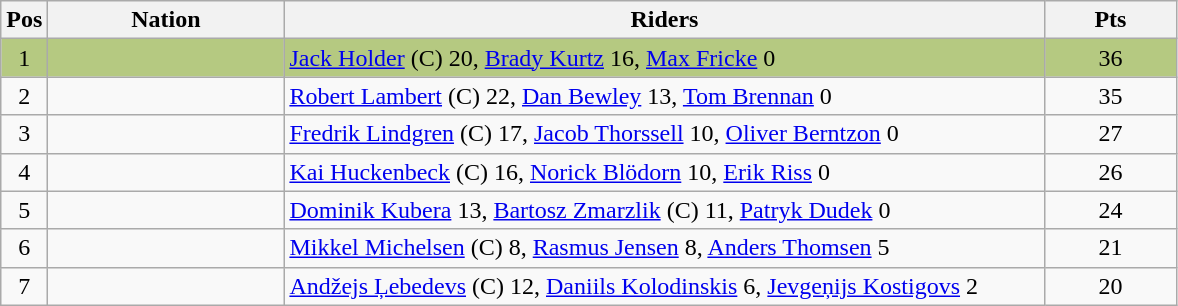<table class="wikitable" style="font-size: 100%">
<tr>
<th width=20>Pos</th>
<th width=150>Nation</th>
<th width=500>Riders</th>
<th width=80>Pts</th>
</tr>
<tr align=center style="background-color: #b5c981;">
<td>1</td>
<td align="left"></td>
<td align="left"><a href='#'>Jack Holder</a> (C) 20, <a href='#'>Brady Kurtz</a> 16, <a href='#'>Max Fricke</a> 0</td>
<td>36</td>
</tr>
<tr align=center >
<td>2</td>
<td align="left"></td>
<td align="left"><a href='#'>Robert Lambert</a> (C) 22, <a href='#'>Dan Bewley</a> 13, <a href='#'>Tom Brennan</a> 0</td>
<td>35</td>
</tr>
<tr align=center >
<td>3</td>
<td align="left"></td>
<td align="left"><a href='#'>Fredrik Lindgren</a> (C) 17, <a href='#'>Jacob Thorssell</a> 10, <a href='#'>Oliver Berntzon</a> 0</td>
<td>27</td>
</tr>
<tr align=center>
<td>4</td>
<td align="left"></td>
<td align="left"><a href='#'>Kai Huckenbeck</a> (C) 16, <a href='#'>Norick Blödorn</a> 10, <a href='#'>Erik Riss</a> 0</td>
<td>26</td>
</tr>
<tr align=center>
<td>5</td>
<td align="left"></td>
<td align="left"><a href='#'>Dominik Kubera</a> 13, <a href='#'>Bartosz Zmarzlik</a> (C) 11, <a href='#'>Patryk Dudek</a> 0</td>
<td>24</td>
</tr>
<tr align=center>
<td>6</td>
<td align="left"></td>
<td align="left"><a href='#'>Mikkel Michelsen</a> (C) 8, <a href='#'>Rasmus Jensen</a> 8, <a href='#'>Anders Thomsen</a> 5</td>
<td>21</td>
</tr>
<tr align=center>
<td>7</td>
<td align="left"></td>
<td align="left"><a href='#'>Andžejs Ļebedevs</a> (C) 12, <a href='#'>Daniils Kolodinskis</a> 6, <a href='#'>Jevgeņijs Kostigovs</a> 2</td>
<td>20</td>
</tr>
</table>
